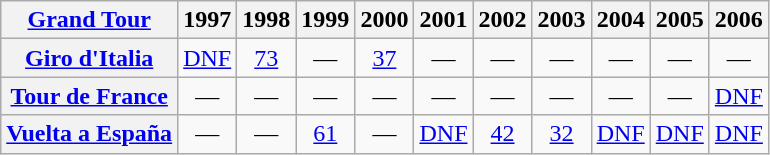<table class="wikitable plainrowheaders">
<tr>
<th scope="col"><a href='#'>Grand Tour</a></th>
<th scope="col">1997</th>
<th scope="col">1998</th>
<th scope="col">1999</th>
<th scope="col">2000</th>
<th scope="col">2001</th>
<th scope="col">2002</th>
<th scope="col">2003</th>
<th scope="col">2004</th>
<th scope="col">2005</th>
<th scope="col">2006</th>
</tr>
<tr style="text-align:center;">
<th scope="row"> <a href='#'>Giro d'Italia</a></th>
<td style="text-align:center;"><a href='#'>DNF</a></td>
<td style="text-align:center;"><a href='#'>73</a></td>
<td>—</td>
<td style="text-align:center;"><a href='#'>37</a></td>
<td>—</td>
<td>—</td>
<td>—</td>
<td>—</td>
<td>—</td>
<td>—</td>
</tr>
<tr style="text-align:center;">
<th scope="row"> <a href='#'>Tour de France</a></th>
<td>—</td>
<td>—</td>
<td>—</td>
<td>—</td>
<td>—</td>
<td>—</td>
<td>—</td>
<td>—</td>
<td>—</td>
<td style="text-align:center;"><a href='#'>DNF</a></td>
</tr>
<tr style="text-align:center;">
<th scope="row"> <a href='#'>Vuelta a España</a></th>
<td>—</td>
<td>—</td>
<td style="text-align:center;"><a href='#'>61</a></td>
<td>—</td>
<td style="text-align:center;"><a href='#'>DNF</a></td>
<td style="text-align:center;"><a href='#'>42</a></td>
<td style="text-align:center;"><a href='#'>32</a></td>
<td style="text-align:center;"><a href='#'>DNF</a></td>
<td style="text-align:center;"><a href='#'>DNF</a></td>
<td style="text-align:center;"><a href='#'>DNF</a></td>
</tr>
</table>
